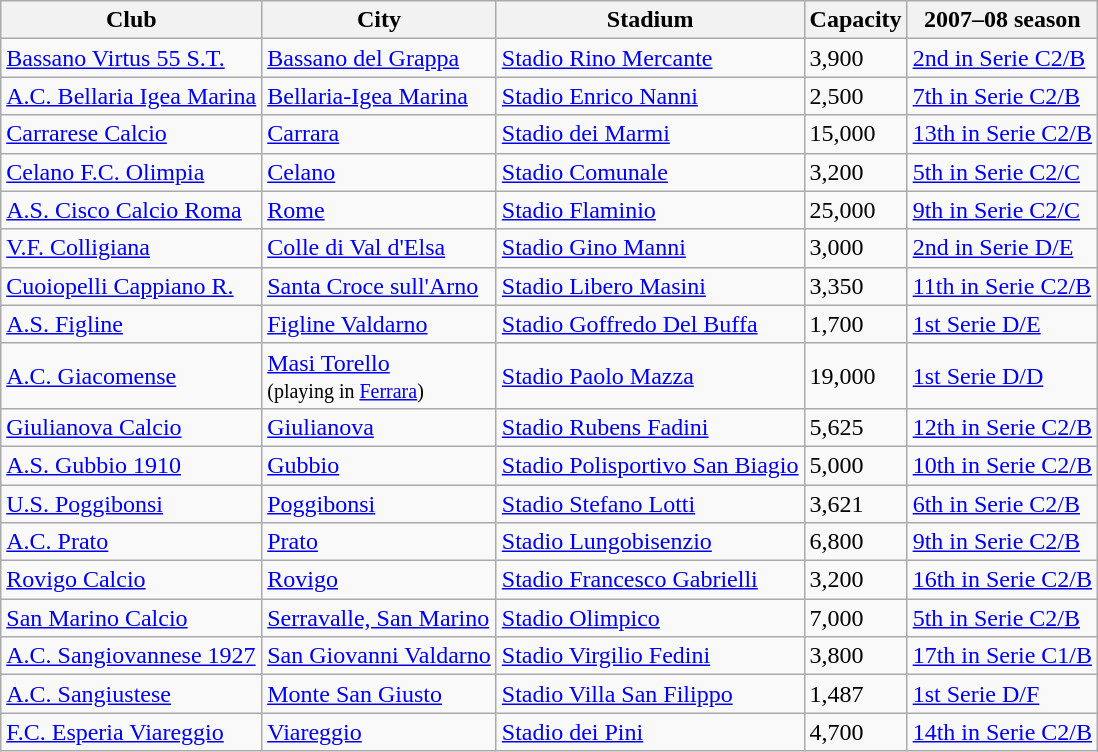<table class="wikitable sortable">
<tr>
<th>Club</th>
<th>City</th>
<th>Stadium</th>
<th>Capacity</th>
<th>2007–08 season</th>
</tr>
<tr>
<td><a href='#'>Bassano Virtus 55 S.T.</a></td>
<td><a href='#'>Bassano del Grappa</a></td>
<td><a href='#'>Stadio Rino Mercante</a></td>
<td>3,900</td>
<td><a href='#'>2nd in Serie C2/B</a></td>
</tr>
<tr>
<td><a href='#'>A.C. Bellaria Igea Marina</a></td>
<td><a href='#'>Bellaria-Igea Marina</a></td>
<td><a href='#'>Stadio Enrico Nanni</a></td>
<td>2,500</td>
<td><a href='#'>7th in Serie C2/B</a></td>
</tr>
<tr>
<td><a href='#'>Carrarese Calcio</a></td>
<td><a href='#'>Carrara</a></td>
<td><a href='#'>Stadio dei Marmi</a></td>
<td>15,000</td>
<td><a href='#'>13th in Serie C2/B</a></td>
</tr>
<tr>
<td><a href='#'>Celano F.C. Olimpia</a></td>
<td><a href='#'>Celano</a></td>
<td><a href='#'>Stadio Comunale</a></td>
<td>3,200</td>
<td><a href='#'>5th in Serie C2/C</a></td>
</tr>
<tr>
<td><a href='#'>A.S. Cisco Calcio Roma</a></td>
<td><a href='#'>Rome</a></td>
<td><a href='#'>Stadio Flaminio</a></td>
<td>25,000</td>
<td><a href='#'>9th in Serie C2/C</a></td>
</tr>
<tr>
<td><a href='#'>V.F. Colligiana</a></td>
<td><a href='#'>Colle di Val d'Elsa</a></td>
<td><a href='#'>Stadio Gino Manni</a></td>
<td>3,000</td>
<td><a href='#'>2nd in Serie D/E</a></td>
</tr>
<tr>
<td><a href='#'>Cuoiopelli Cappiano R.</a></td>
<td><a href='#'>Santa Croce sull'Arno</a></td>
<td><a href='#'>Stadio Libero Masini</a></td>
<td>3,350</td>
<td><a href='#'>11th in Serie C2/B</a></td>
</tr>
<tr>
<td><a href='#'>A.S. Figline</a></td>
<td><a href='#'>Figline Valdarno</a></td>
<td><a href='#'>Stadio Goffredo Del Buffa</a></td>
<td>1,700</td>
<td><a href='#'>1st Serie D/E</a></td>
</tr>
<tr>
<td><a href='#'>A.C. Giacomense</a></td>
<td><a href='#'>Masi Torello</a><br><small>(playing in <a href='#'>Ferrara</a>)</small></td>
<td><a href='#'>Stadio Paolo Mazza</a></td>
<td>19,000</td>
<td><a href='#'>1st Serie D/D</a></td>
</tr>
<tr>
<td><a href='#'>Giulianova Calcio</a></td>
<td><a href='#'>Giulianova</a></td>
<td><a href='#'>Stadio Rubens Fadini</a></td>
<td>5,625</td>
<td><a href='#'>12th in Serie C2/B</a></td>
</tr>
<tr>
<td><a href='#'>A.S. Gubbio 1910</a></td>
<td><a href='#'>Gubbio</a></td>
<td><a href='#'>Stadio Polisportivo San Biagio</a></td>
<td>5,000</td>
<td><a href='#'>10th in Serie C2/B</a></td>
</tr>
<tr>
<td><a href='#'>U.S. Poggibonsi</a></td>
<td><a href='#'>Poggibonsi</a></td>
<td><a href='#'>Stadio Stefano Lotti</a></td>
<td>3,621</td>
<td><a href='#'>6th in Serie C2/B</a></td>
</tr>
<tr>
<td><a href='#'>A.C. Prato</a></td>
<td><a href='#'>Prato</a></td>
<td><a href='#'>Stadio Lungobisenzio</a></td>
<td>6,800</td>
<td><a href='#'>9th in Serie C2/B</a></td>
</tr>
<tr>
<td><a href='#'>Rovigo Calcio</a></td>
<td><a href='#'>Rovigo</a></td>
<td><a href='#'>Stadio Francesco Gabrielli</a></td>
<td>3,200</td>
<td><a href='#'>16th in Serie C2/B</a></td>
</tr>
<tr>
<td><a href='#'>San Marino Calcio</a></td>
<td><a href='#'>Serravalle, San Marino</a></td>
<td><a href='#'>Stadio Olimpico</a></td>
<td>7,000</td>
<td><a href='#'>5th in Serie C2/B</a></td>
</tr>
<tr>
<td><a href='#'>A.C. Sangiovannese 1927</a></td>
<td><a href='#'>San Giovanni Valdarno</a></td>
<td><a href='#'>Stadio Virgilio Fedini</a></td>
<td>3,800</td>
<td><a href='#'>17th in Serie C1/B</a></td>
</tr>
<tr>
<td><a href='#'>A.C. Sangiustese</a></td>
<td><a href='#'>Monte San Giusto</a></td>
<td><a href='#'>Stadio Villa San Filippo</a></td>
<td>1,487</td>
<td><a href='#'>1st Serie D/F</a></td>
</tr>
<tr>
<td><a href='#'>F.C. Esperia Viareggio</a></td>
<td><a href='#'>Viareggio</a></td>
<td><a href='#'>Stadio dei Pini</a></td>
<td>4,700</td>
<td><a href='#'>14th in Serie C2/B</a></td>
</tr>
</table>
